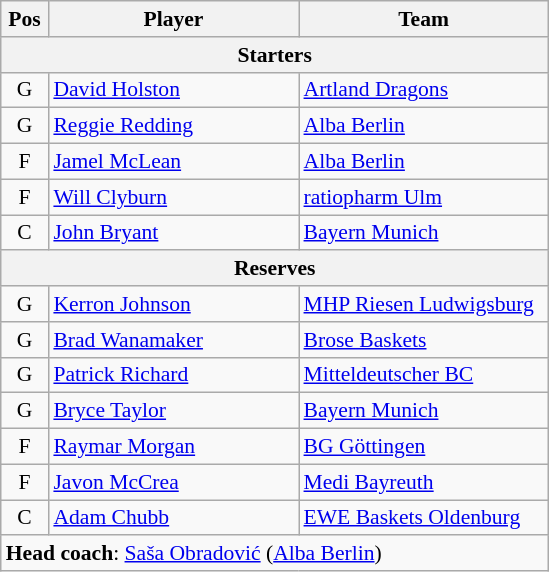<table class="wikitable" style="text-align:center; font-size:90%;">
<tr>
<th scope="col" style="width:25px;">Pos</th>
<th scope="col" style="width:160px;">Player</th>
<th scope="col" style="width:160px;">Team</th>
</tr>
<tr>
<th scope="col" colspan="5">Starters</th>
</tr>
<tr>
<td>G</td>
<td style="text-align:left"> <a href='#'>David Holston</a></td>
<td style="text-align:left"><a href='#'>Artland Dragons</a></td>
</tr>
<tr>
<td>G</td>
<td style="text-align:left"> <a href='#'>Reggie Redding</a></td>
<td style="text-align:left"><a href='#'>Alba Berlin</a></td>
</tr>
<tr>
<td>F</td>
<td style="text-align:left"> <a href='#'>Jamel McLean</a></td>
<td style="text-align:left"><a href='#'>Alba Berlin</a></td>
</tr>
<tr>
<td>F</td>
<td style="text-align:left"> <a href='#'>Will Clyburn</a></td>
<td style="text-align:left"><a href='#'>ratiopharm Ulm</a></td>
</tr>
<tr>
<td>C</td>
<td style="text-align:left"> <a href='#'>John Bryant</a></td>
<td style="text-align:left"><a href='#'>Bayern Munich</a></td>
</tr>
<tr>
<th scope="col" colspan="5">Reserves</th>
</tr>
<tr>
<td>G</td>
<td style="text-align:left"> <a href='#'>Kerron Johnson</a></td>
<td style="text-align:left"><a href='#'>MHP Riesen Ludwigsburg</a></td>
</tr>
<tr>
<td>G</td>
<td style="text-align:left"> <a href='#'>Brad Wanamaker</a></td>
<td style="text-align:left"><a href='#'>Brose Baskets</a></td>
</tr>
<tr>
<td>G</td>
<td style="text-align:left"> <a href='#'>Patrick Richard</a></td>
<td style="text-align:left"><a href='#'>Mitteldeutscher BC</a></td>
</tr>
<tr>
<td>G</td>
<td style="text-align:left"> <a href='#'>Bryce Taylor</a></td>
<td style="text-align:left"><a href='#'>Bayern Munich</a></td>
</tr>
<tr>
<td>F</td>
<td style="text-align:left"> <a href='#'>Raymar Morgan</a></td>
<td style="text-align:left"><a href='#'>BG Göttingen</a></td>
</tr>
<tr>
<td>F</td>
<td style="text-align:left"> <a href='#'>Javon McCrea</a></td>
<td style="text-align:left"><a href='#'>Medi Bayreuth</a></td>
</tr>
<tr>
<td>C</td>
<td style="text-align:left"> <a href='#'>Adam Chubb</a></td>
<td style="text-align:left"><a href='#'>EWE Baskets Oldenburg</a></td>
</tr>
<tr>
<td style="text-align:left" colspan="5"><strong>Head coach</strong>:  <a href='#'>Saša Obradović</a> (<a href='#'>Alba Berlin</a>)</td>
</tr>
</table>
